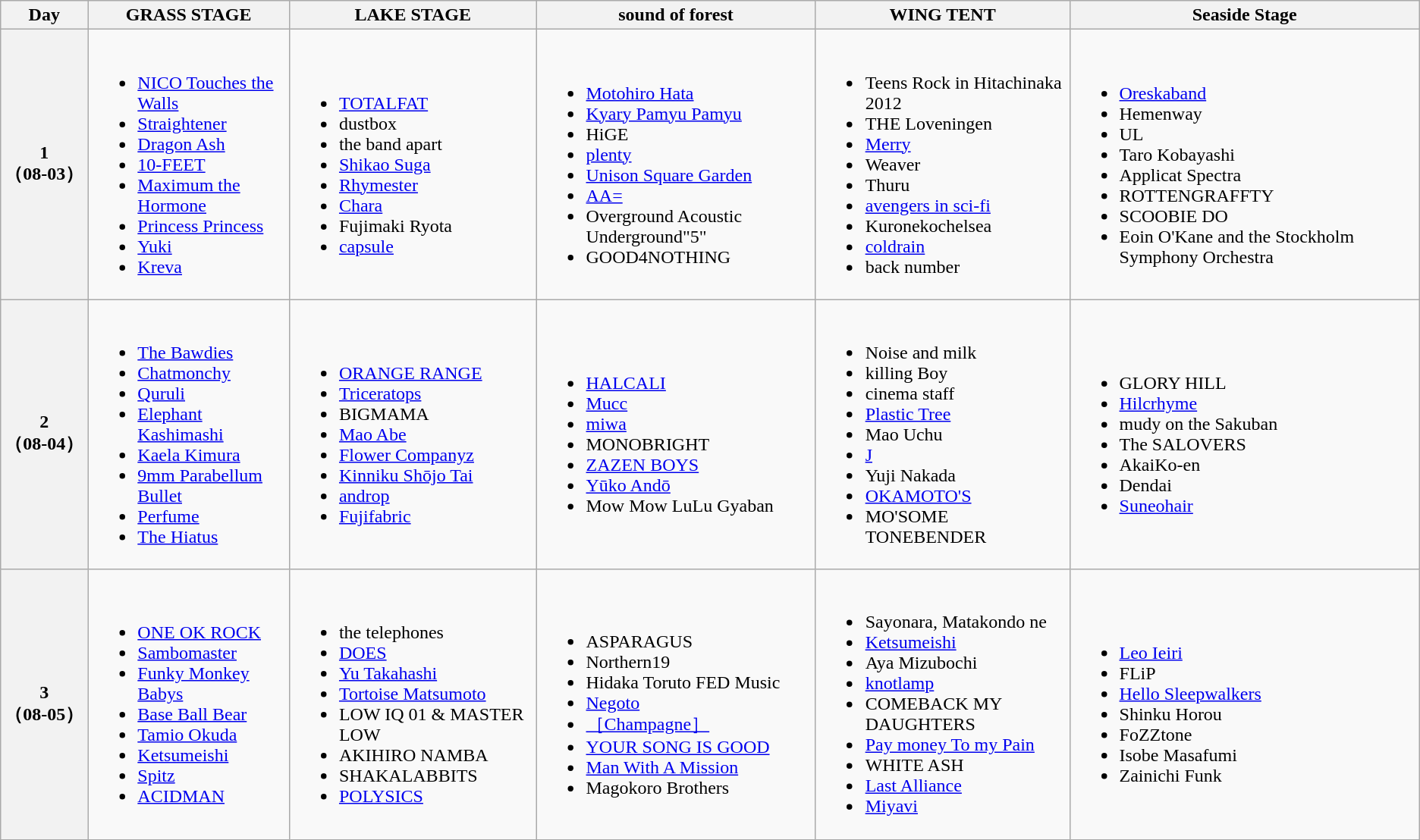<table class="wikitable">
<tr>
<th>Day</th>
<th>GRASS STAGE</th>
<th>LAKE STAGE</th>
<th>sound of forest</th>
<th>WING TENT</th>
<th>Seaside Stage</th>
</tr>
<tr>
<th style="white-space:nowrap">1<br>（08-03）</th>
<td><br><ul><li><a href='#'>NICO Touches the Walls</a></li><li><a href='#'>Straightener</a></li><li><a href='#'>Dragon Ash</a></li><li><a href='#'>10-FEET</a></li><li><a href='#'>Maximum the Hormone</a></li><li><a href='#'>Princess Princess</a></li><li><a href='#'>Yuki</a></li><li><a href='#'>Kreva</a></li></ul></td>
<td><br><ul><li><a href='#'>TOTALFAT</a></li><li>dustbox</li><li>the band apart</li><li><a href='#'>Shikao Suga</a></li><li><a href='#'>Rhymester</a></li><li><a href='#'>Chara</a></li><li>Fujimaki Ryota</li><li><a href='#'>capsule</a></li></ul></td>
<td><br><ul><li><a href='#'>Motohiro Hata</a></li><li><a href='#'>Kyary Pamyu Pamyu</a></li><li>HiGE</li><li><a href='#'>plenty</a></li><li><a href='#'>Unison Square Garden</a></li><li><a href='#'>AA=</a></li><li>Overground Acoustic Underground"5"</li><li>GOOD4NOTHING</li></ul></td>
<td><br><ul><li>Teens Rock in Hitachinaka 2012</li><li>THE Loveningen</li><li><a href='#'>Merry</a></li><li>Weaver</li><li>Thuru</li><li><a href='#'>avengers in sci-fi</a></li><li>Kuronekochelsea</li><li><a href='#'>coldrain</a></li><li>back number</li></ul></td>
<td><br><ul><li><a href='#'>Oreskaband</a></li><li>Hemenway</li><li>UL</li><li>Taro Kobayashi</li><li>Applicat Spectra</li><li>ROTTENGRAFFTY</li><li>SCOOBIE DO</li><li>Eoin O'Kane and the Stockholm Symphony Orchestra</li></ul></td>
</tr>
<tr>
<th>2<br>（08-04）</th>
<td><br><ul><li><a href='#'>The Bawdies</a></li><li><a href='#'>Chatmonchy</a></li><li><a href='#'>Quruli</a></li><li><a href='#'>Elephant Kashimashi</a></li><li><a href='#'>Kaela Kimura</a></li><li><a href='#'>9mm Parabellum Bullet</a></li><li><a href='#'>Perfume</a></li><li><a href='#'>The Hiatus</a></li></ul></td>
<td><br><ul><li><a href='#'>ORANGE RANGE</a></li><li><a href='#'>Triceratops</a></li><li>BIGMAMA</li><li><a href='#'>Mao Abe</a></li><li><a href='#'>Flower Companyz</a></li><li><a href='#'>Kinniku Shōjo Tai</a></li><li><a href='#'>androp</a></li><li><a href='#'>Fujifabric</a></li></ul></td>
<td><br><ul><li><a href='#'>HALCALI</a></li><li><a href='#'>Mucc</a></li><li><a href='#'>miwa</a></li><li>MONOBRIGHT</li><li><a href='#'>ZAZEN BOYS</a></li><li><a href='#'>Yūko Andō</a></li><li>Mow Mow LuLu Gyaban</li></ul></td>
<td><br><ul><li>Noise and milk</li><li>killing Boy</li><li>cinema staff</li><li><a href='#'>Plastic Tree</a></li><li>Mao Uchu</li><li><a href='#'>J</a></li><li>Yuji Nakada</li><li><a href='#'>OKAMOTO'S</a></li><li>MO'SOME TONEBENDER</li></ul></td>
<td><br><ul><li>GLORY HILL</li><li><a href='#'>Hilcrhyme</a></li><li>mudy on the Sakuban</li><li>The SALOVERS</li><li>AkaiKo-en</li><li>Dendai</li><li><a href='#'>Suneohair</a></li></ul></td>
</tr>
<tr>
<th>3<br>（08-05）</th>
<td><br><ul><li><a href='#'>ONE OK ROCK</a></li><li><a href='#'>Sambomaster</a></li><li><a href='#'>Funky Monkey Babys</a></li><li><a href='#'>Base Ball Bear</a></li><li><a href='#'>Tamio Okuda</a></li><li><a href='#'>Ketsumeishi</a></li><li><a href='#'>Spitz</a></li><li><a href='#'>ACIDMAN</a></li></ul></td>
<td><br><ul><li>the telephones</li><li><a href='#'>DOES</a></li><li><a href='#'>Yu Takahashi</a></li><li><a href='#'>Tortoise Matsumoto</a></li><li>LOW IQ 01 & MASTER LOW</li><li>AKIHIRO NAMBA</li><li>SHAKALABBITS</li><li><a href='#'>POLYSICS</a></li></ul></td>
<td><br><ul><li>ASPARAGUS</li><li>Northern19</li><li>Hidaka Toruto FED Music</li><li><a href='#'>Negoto</a></li><li><a href='#'>［Champagne］</a></li><li><a href='#'>YOUR SONG IS GOOD</a></li><li><a href='#'>Man With A Mission</a></li><li>Magokoro Brothers</li></ul></td>
<td><br><ul><li>Sayonara, Matakondo ne</li><li><a href='#'>Ketsumeishi</a></li><li>Aya Mizubochi</li><li><a href='#'>knotlamp</a></li><li>COMEBACK MY DAUGHTERS</li><li><a href='#'>Pay money To my Pain</a></li><li>WHITE ASH</li><li><a href='#'>Last Alliance</a></li><li><a href='#'>Miyavi</a></li></ul></td>
<td><br><ul><li><a href='#'>Leo Ieiri</a></li><li>FLiP</li><li><a href='#'>Hello Sleepwalkers</a></li><li>Shinku Horou</li><li>FoZZtone</li><li>Isobe Masafumi</li><li>Zainichi Funk</li></ul></td>
</tr>
</table>
